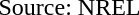<table style="float: left; margin: auto;">
<tr>
<td><br>Source: NREL</td>
</tr>
</table>
